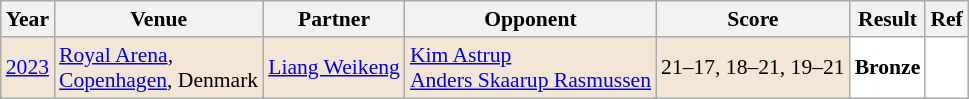<table class="sortable wikitable" style="font-size: 90%">
<tr>
<th>Year</th>
<th>Venue</th>
<th>Partner</th>
<th>Opponent</th>
<th>Score</th>
<th>Result</th>
<th>Ref</th>
</tr>
<tr style="background:#F3E6D7">
<td align="center"><a href='#'>2023</a></td>
<td align="left"><a href='#'>Royal Arena</a>,<br><a href='#'>Copenhagen</a>, Denmark</td>
<td align="left"> <a href='#'>Liang Weikeng</a></td>
<td align="left"> <a href='#'>Kim Astrup</a> <br> <a href='#'>Anders Skaarup Rasmussen</a></td>
<td align="left">21–17, 18–21, 19–21</td>
<td style="text-align:left; background:white"> <strong>Bronze</strong></td>
<td style="text-align:center; background:white"></td>
</tr>
</table>
